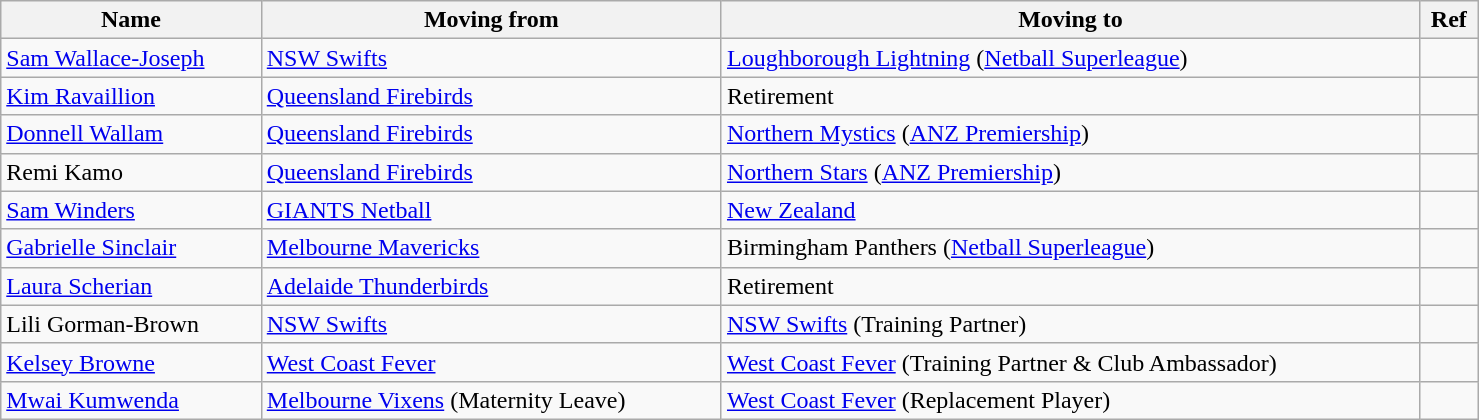<table class="wikitable sortable" style="width:78%; text-align:center; text-align:left;">
<tr>
<th>Name</th>
<th>Moving from</th>
<th>Moving to</th>
<th>Ref</th>
</tr>
<tr>
<td> <a href='#'>Sam Wallace-Joseph</a></td>
<td> <a href='#'>NSW Swifts</a></td>
<td> <a href='#'>Loughborough Lightning</a> (<a href='#'>Netball Superleague</a>)</td>
<td style="text-align: center;"></td>
</tr>
<tr>
<td> <a href='#'>Kim Ravaillion</a></td>
<td> <a href='#'>Queensland Firebirds</a></td>
<td>Retirement</td>
<td style="text-align: center;"></td>
</tr>
<tr>
<td> <a href='#'>Donnell Wallam</a></td>
<td> <a href='#'>Queensland Firebirds</a></td>
<td> <a href='#'>Northern Mystics</a> (<a href='#'>ANZ Premiership</a>)</td>
<td style="text-align: center;"></td>
</tr>
<tr>
<td> Remi Kamo</td>
<td> <a href='#'>Queensland Firebirds</a></td>
<td> <a href='#'>Northern Stars</a> (<a href='#'>ANZ Premiership</a>)</td>
<td style="text-align: center;"></td>
</tr>
<tr>
<td> <a href='#'>Sam Winders</a></td>
<td> <a href='#'>GIANTS Netball</a></td>
<td> <a href='#'>New Zealand</a></td>
<td style="text-align: center;"></td>
</tr>
<tr>
<td> <a href='#'>Gabrielle Sinclair</a></td>
<td> <a href='#'>Melbourne Mavericks</a></td>
<td> Birmingham Panthers (<a href='#'>Netball Superleague</a>)</td>
<td style="text-align: center;"></td>
</tr>
<tr>
<td> <a href='#'>Laura Scherian</a></td>
<td> <a href='#'>Adelaide Thunderbirds</a></td>
<td>Retirement</td>
<td style="text-align: center;"></td>
</tr>
<tr>
<td> Lili Gorman-Brown</td>
<td> <a href='#'>NSW Swifts</a></td>
<td> <a href='#'>NSW Swifts</a> (Training Partner)</td>
<td style="text-align: center;"></td>
</tr>
<tr>
<td> <a href='#'>Kelsey Browne</a></td>
<td> <a href='#'>West Coast Fever</a></td>
<td> <a href='#'>West Coast Fever</a> (Training Partner & Club Ambassador)</td>
<td style="text-align: center;"></td>
</tr>
<tr>
<td> <a href='#'>Mwai Kumwenda</a></td>
<td> <a href='#'>Melbourne Vixens</a> (Maternity Leave)</td>
<td> <a href='#'>West Coast Fever</a> (Replacement Player)</td>
<td style="text-align: center;"></td>
</tr>
</table>
